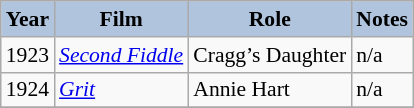<table class="wikitable" style="font-size:90%;">
<tr>
<th style="background:#B0C4DE;">Year</th>
<th style="background:#B0C4DE;">Film</th>
<th style="background:#B0C4DE;">Role</th>
<th style="background:#B0C4DE;">Notes</th>
</tr>
<tr>
<td>1923</td>
<td><em><a href='#'>Second Fiddle</a></em></td>
<td>Cragg’s Daughter</td>
<td>n/a</td>
</tr>
<tr>
<td>1924</td>
<td><em><a href='#'>Grit</a></em></td>
<td>Annie Hart</td>
<td>n/a</td>
</tr>
<tr>
</tr>
</table>
